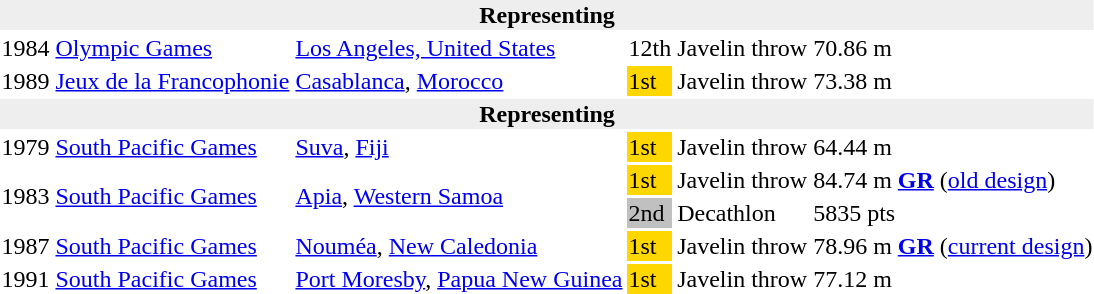<table>
<tr>
<th bgcolor="#eeeeee" colspan="6">Representing </th>
</tr>
<tr>
<td>1984</td>
<td><a href='#'>Olympic Games</a></td>
<td><a href='#'>Los Angeles, United States</a></td>
<td>12th</td>
<td>Javelin throw</td>
<td>70.86 m</td>
</tr>
<tr>
<td>1989</td>
<td><a href='#'>Jeux de la Francophonie</a></td>
<td><a href='#'>Casablanca</a>, <a href='#'>Morocco</a></td>
<td bgcolor="gold">1st</td>
<td>Javelin throw</td>
<td>73.38 m</td>
</tr>
<tr>
<th bgcolor="#eeeeee" colspan="6">Representing </th>
</tr>
<tr>
<td>1979</td>
<td><a href='#'>South Pacific Games</a></td>
<td><a href='#'>Suva</a>, <a href='#'>Fiji</a></td>
<td bgcolor=gold>1st</td>
<td>Javelin throw</td>
<td>64.44 m</td>
</tr>
<tr>
<td rowspan=2>1983</td>
<td rowspan=2><a href='#'>South Pacific Games</a></td>
<td rowspan=2><a href='#'>Apia</a>, <a href='#'>Western Samoa</a></td>
<td bgcolor=gold>1st</td>
<td>Javelin throw</td>
<td>84.74 m <strong><a href='#'>GR</a></strong> (<a href='#'>old design</a>)</td>
</tr>
<tr>
<td bgcolor=silver>2nd</td>
<td>Decathlon</td>
<td>5835 pts</td>
</tr>
<tr>
<td>1987</td>
<td><a href='#'>South Pacific Games</a></td>
<td><a href='#'>Nouméa</a>, <a href='#'>New Caledonia</a></td>
<td bgcolor=gold>1st</td>
<td>Javelin throw</td>
<td>78.96 m <strong><a href='#'>GR</a></strong> (<a href='#'>current design</a>)</td>
</tr>
<tr>
<td>1991</td>
<td><a href='#'>South Pacific Games</a></td>
<td><a href='#'>Port Moresby</a>, <a href='#'>Papua New Guinea</a></td>
<td bgcolor=gold>1st</td>
<td>Javelin throw</td>
<td>77.12 m</td>
</tr>
</table>
